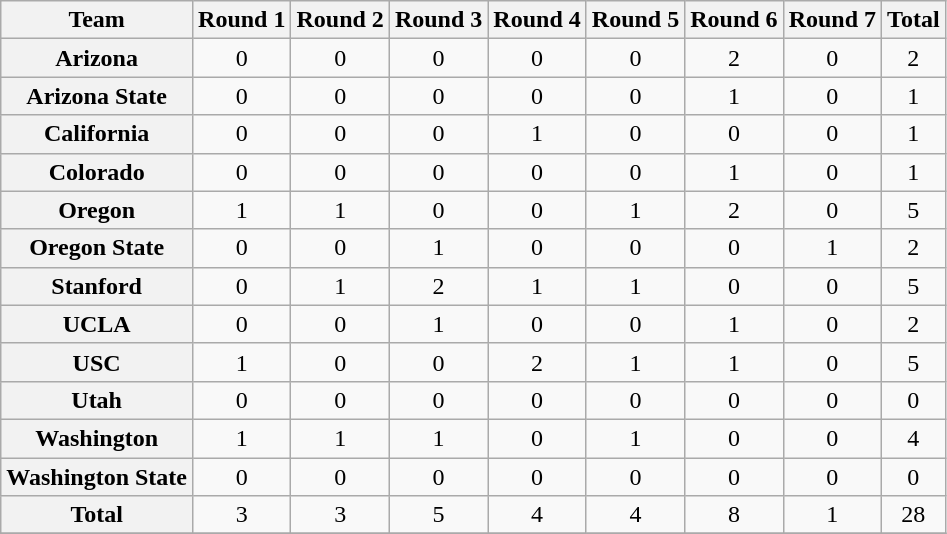<table class="wikitable sortable" style="text-align: center;">
<tr>
<th>Team</th>
<th>Round 1</th>
<th>Round 2</th>
<th>Round 3</th>
<th>Round 4</th>
<th>Round 5</th>
<th>Round 6</th>
<th>Round 7</th>
<th>Total</th>
</tr>
<tr>
<th style=>Arizona</th>
<td>0</td>
<td>0</td>
<td>0</td>
<td>0</td>
<td>0</td>
<td>2</td>
<td>0</td>
<td>2</td>
</tr>
<tr>
<th style=>Arizona State</th>
<td>0</td>
<td>0</td>
<td>0</td>
<td>0</td>
<td>0</td>
<td>1</td>
<td>0</td>
<td>1</td>
</tr>
<tr>
<th style=>California</th>
<td>0</td>
<td>0</td>
<td>0</td>
<td>1</td>
<td>0</td>
<td>0</td>
<td>0</td>
<td>1</td>
</tr>
<tr>
<th style=>Colorado</th>
<td>0</td>
<td>0</td>
<td>0</td>
<td>0</td>
<td>0</td>
<td>1</td>
<td>0</td>
<td>1</td>
</tr>
<tr>
<th style=>Oregon</th>
<td>1</td>
<td>1</td>
<td>0</td>
<td>0</td>
<td>1</td>
<td>2</td>
<td>0</td>
<td>5</td>
</tr>
<tr>
<th style=>Oregon State</th>
<td>0</td>
<td>0</td>
<td>1</td>
<td>0</td>
<td>0</td>
<td>0</td>
<td>1</td>
<td>2</td>
</tr>
<tr>
<th style=>Stanford</th>
<td>0</td>
<td>1</td>
<td>2</td>
<td>1</td>
<td>1</td>
<td>0</td>
<td>0</td>
<td>5</td>
</tr>
<tr>
<th style=>UCLA</th>
<td>0</td>
<td>0</td>
<td>1</td>
<td>0</td>
<td>0</td>
<td>1</td>
<td>0</td>
<td>2</td>
</tr>
<tr>
<th style=>USC</th>
<td>1</td>
<td>0</td>
<td>0</td>
<td>2</td>
<td>1</td>
<td>1</td>
<td>0</td>
<td>5</td>
</tr>
<tr>
<th style=>Utah</th>
<td>0</td>
<td>0</td>
<td>0</td>
<td>0</td>
<td>0</td>
<td>0</td>
<td>0</td>
<td>0</td>
</tr>
<tr>
<th style=>Washington</th>
<td>1</td>
<td>1</td>
<td>1</td>
<td>0</td>
<td>1</td>
<td>0</td>
<td>0</td>
<td>4</td>
</tr>
<tr>
<th style=>Washington State</th>
<td>0</td>
<td>0</td>
<td>0</td>
<td>0</td>
<td>0</td>
<td>0</td>
<td>0</td>
<td>0</td>
</tr>
<tr>
<th>Total</th>
<td>3</td>
<td>3</td>
<td>5</td>
<td>4</td>
<td>4</td>
<td>8</td>
<td>1</td>
<td>28</td>
</tr>
<tr>
</tr>
</table>
